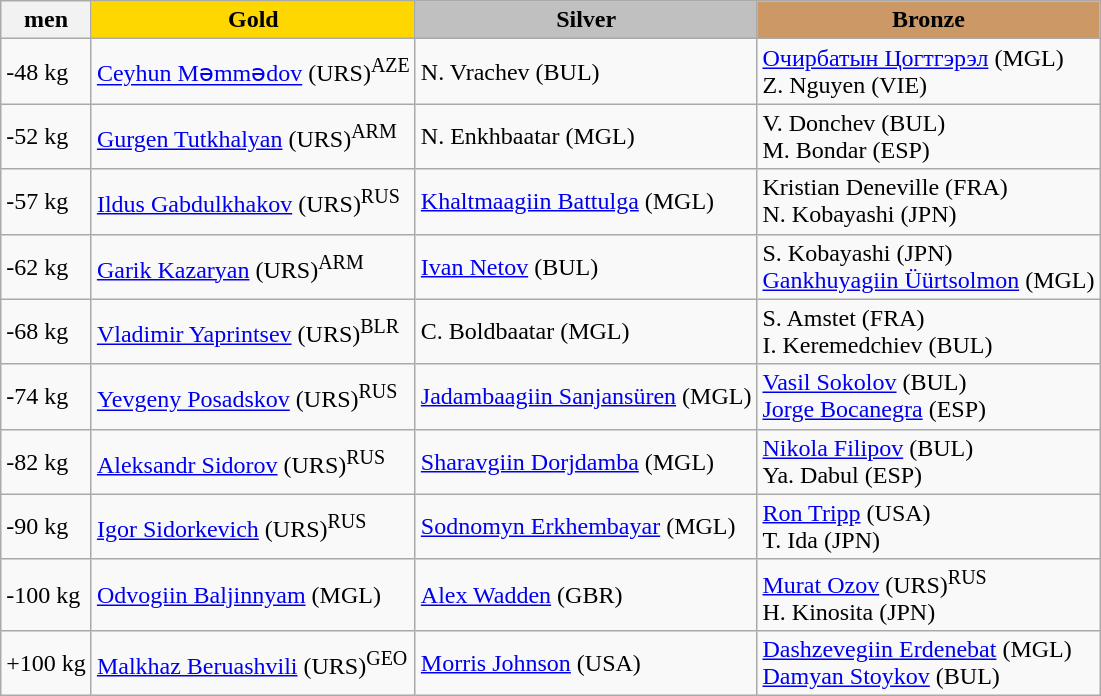<table class="wikitable">
<tr>
<th>men</th>
<th style="background: gold">Gold</th>
<th style="background: silver">Silver</th>
<th style="background: #cc9966">Bronze</th>
</tr>
<tr>
<td>-48 kg</td>
<td> <a href='#'>Ceyhun Məmmədov</a> (URS)<sup>AZE</sup></td>
<td> N. Vrachev (BUL)</td>
<td> <a href='#'>Очирбатын Цогтгэрэл</a> (MGL) <br>  Z. Nguyen (VIE)</td>
</tr>
<tr>
<td>-52 kg</td>
<td> <a href='#'>Gurgen Tutkhalyan</a> (URS)<sup>ARM</sup></td>
<td> N. Enkhbaatar (MGL)</td>
<td> V. Donchev (BUL) <br>  M. Bondar (ESP)</td>
</tr>
<tr>
<td>-57 kg</td>
<td> <a href='#'>Ildus Gabdulkhakov</a> (URS)<sup>RUS</sup></td>
<td> <a href='#'>Khaltmaagiin Battulga</a> (MGL)</td>
<td> Kristian Deneville (FRA) <br>  N. Kobayashi (JPN)</td>
</tr>
<tr>
<td>-62 kg</td>
<td> <a href='#'>Garik Kazaryan</a> (URS)<sup>ARM</sup></td>
<td> <a href='#'>Ivan Netov</a> (BUL)</td>
<td> S. Kobayashi (JPN) <br>  <a href='#'>Gankhuyagiin Üürtsolmon</a> (MGL)</td>
</tr>
<tr>
<td>-68 kg</td>
<td> <a href='#'>Vladimir Yaprintsev</a> (URS)<sup>BLR</sup></td>
<td> C. Boldbaatar (MGL)</td>
<td> S. Amstet (FRA) <br>  I. Keremedchiev (BUL)</td>
</tr>
<tr>
<td>-74 kg</td>
<td> <a href='#'>Yevgeny Posadskov</a> (URS)<sup>RUS</sup></td>
<td> <a href='#'>Jadambaagiin Sanjansüren</a> (MGL)</td>
<td> <a href='#'>Vasil Sokolov</a> (BUL) <br>  <a href='#'>Jorge Bocanegra</a> (ESP)</td>
</tr>
<tr>
<td>-82 kg</td>
<td> <a href='#'>Aleksandr Sidorov</a> (URS)<sup>RUS</sup></td>
<td> <a href='#'>Sharavgiin Dorjdamba</a> (MGL)</td>
<td> <a href='#'>Nikola Filipov</a> (BUL) <br>  Ya. Dabul (ESP)</td>
</tr>
<tr>
<td>-90 kg</td>
<td> <a href='#'>Igor Sidorkevich</a> (URS)<sup>RUS</sup></td>
<td> <a href='#'>Sodnomyn Erkhembayar</a> (MGL)</td>
<td> <a href='#'>Ron Tripp</a> (USA) <br>  T. Ida (JPN)</td>
</tr>
<tr>
<td>-100 kg</td>
<td> <a href='#'>Odvogiin Baljinnyam</a> (MGL)</td>
<td> <a href='#'>Alex Wadden</a> (GBR)</td>
<td> <a href='#'>Murat Ozov</a> (URS)<sup>RUS</sup> <br>  H. Kinosita (JPN)</td>
</tr>
<tr>
<td>+100 kg</td>
<td> <a href='#'>Malkhaz Beruashvili</a> (URS)<sup>GEO</sup></td>
<td> <a href='#'>Morris Johnson</a> (USA)</td>
<td> <a href='#'>Dashzevegiin Erdenebat</a> (MGL) <br>  <a href='#'>Damyan Stoykov</a> (BUL)</td>
</tr>
</table>
